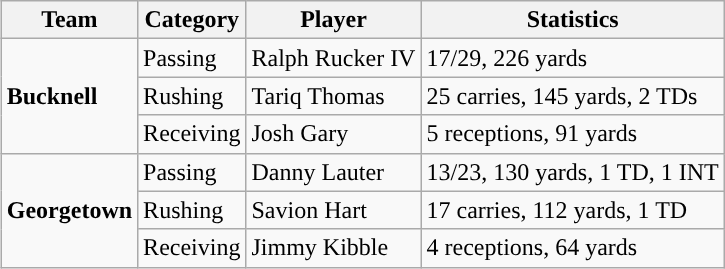<table class="wikitable" style="float: right;">
<tr>
<th>Team</th>
<th>Category</th>
<th>Player</th>
<th>Statistics</th>
</tr>
<tr>
<td rowspan=3><strong>Bucknell</strong></td>
<td>Passing</td>
<td>Ralph Rucker IV</td>
<td>17/29, 226 yards</td>
</tr>
<tr>
<td>Rushing</td>
<td>Tariq Thomas</td>
<td>25 carries, 145 yards, 2 TDs</td>
</tr>
<tr>
<td>Receiving</td>
<td>Josh Gary</td>
<td>5 receptions, 91 yards</td>
</tr>
<tr>
<td rowspan=3><strong>Georgetown</strong></td>
<td>Passing</td>
<td>Danny Lauter</td>
<td>13/23, 130 yards, 1 TD, 1 INT</td>
</tr>
<tr>
<td>Rushing</td>
<td>Savion Hart</td>
<td>17 carries, 112 yards, 1 TD</td>
</tr>
<tr>
<td>Receiving</td>
<td>Jimmy Kibble</td>
<td>4 receptions, 64 yards</td>
</tr>
</table>
